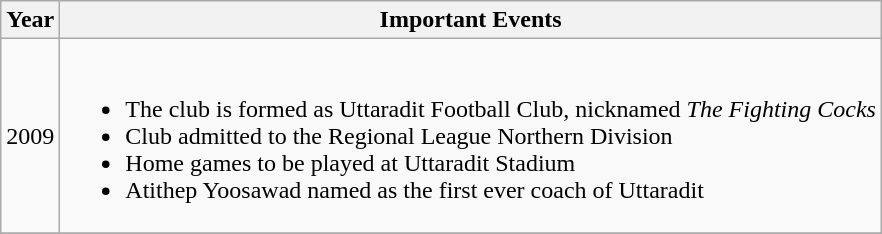<table class="wikitable">
<tr>
<th>Year</th>
<th>Important Events</th>
</tr>
<tr>
<td>2009</td>
<td><br><ul><li>The club is formed as Uttaradit Football Club, nicknamed <em>The Fighting Cocks</em></li><li>Club admitted to the Regional League Northern Division</li><li>Home games to be played at Uttaradit Stadium</li><li>Atithep Yoosawad named as the first ever coach of Uttaradit</li></ul></td>
</tr>
<tr>
</tr>
</table>
